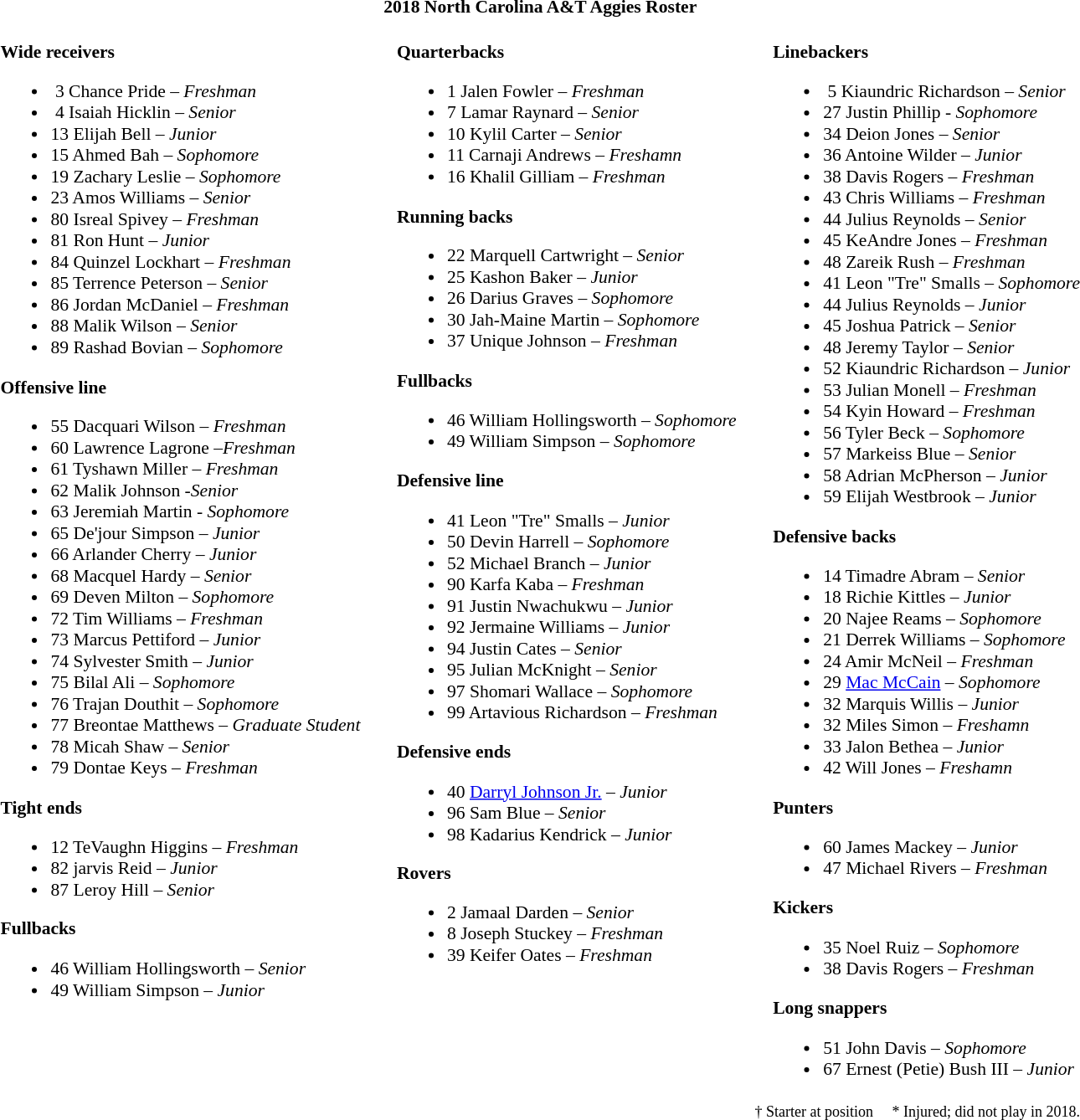<table class="toccolours" style="border-collapse:collapse; font-size:90%;">
<tr>
<th colspan="8" style=><strong>2018 North Carolina A&T Aggies Roster</strong> </th>
</tr>
<tr>
<td valign="top"><br><strong>Wide receivers</strong><ul><li> 3  Chance Pride – <em>Freshman</em></li><li> 4  Isaiah Hicklin – <em> Senior</em></li><li>13  Elijah Bell – <em>Junior</em></li><li>15  Ahmed Bah – <em> Sophomore</em></li><li>19  Zachary Leslie – <em> Sophomore</em></li><li>23  Amos Williams – <em> Senior</em></li><li>80  Isreal Spivey – <em>Freshman</em></li><li>81  Ron Hunt – <em>Junior</em></li><li>84  Quinzel Lockhart – <em> Freshman</em></li><li>85  Terrence Peterson – <em> Senior</em></li><li>86  Jordan McDaniel – <em> Freshman</em></li><li>88  Malik Wilson – <em> Senior</em></li><li>89  Rashad Bovian – <em> Sophomore</em></li></ul><strong>Offensive line</strong><ul><li>55  Dacquari Wilson –<em> Freshman</em></li><li>60  Lawrence Lagrone –<em>Freshman</em></li><li>61  Tyshawn Miller –<em> Freshman</em></li><li>62  Malik Johnson -<em>Senior</em></li><li>63  Jeremiah Martin -<em> Sophomore</em></li><li>65  De'jour Simpson – <em>Junior</em></li><li>66  Arlander Cherry – <em> Junior</em></li><li>68  Macquel Hardy – <em>Senior</em></li><li>69  Deven Milton – <em> Sophomore</em></li><li>72  Tim Williams – <em>Freshman</em></li><li>73  Marcus Pettiford – <em> Junior</em></li><li>74  Sylvester Smith – <em> Junior</em></li><li>75  Bilal Ali – <em> Sophomore</em></li><li>76  Trajan Douthit – <em> Sophomore</em></li><li>77  Breontae Matthews – <em>Graduate Student</em></li><li>78  Micah Shaw – <em>Senior</em></li><li>79  Dontae Keys – <em> Freshman</em></li></ul><strong>Tight ends</strong><ul><li>12  TeVaughn Higgins – <em>Freshman</em></li><li>82  jarvis Reid – <em>Junior</em></li><li>87  Leroy Hill – <em> Senior</em></li></ul><strong>Fullbacks</strong><ul><li>46  William Hollingsworth – <em>Senior</em></li><li>49  William Simpson – <em> Junior</em></li></ul></td>
<td width="25"> </td>
<td valign="top"><br><strong>Quarterbacks</strong><ul><li>1   Jalen Fowler – <em> Freshman</em></li><li>7   Lamar Raynard – <em>Senior</em></li><li>10  Kylil Carter – <em>Senior</em></li><li>11  Carnaji Andrews – <em> Freshamn</em></li><li>16  Khalil Gilliam – <em>Freshman</em></li></ul><strong>Running backs</strong><ul><li>22  Marquell Cartwright – <em> Senior</em></li><li>25  Kashon Baker – <em>Junior</em></li><li>26  Darius Graves – <em> Sophomore</em></li><li>30  Jah-Maine Martin – <em> Sophomore</em></li><li>37  Unique Johnson – <em> Freshman</em></li></ul><strong>Fullbacks</strong><ul><li>46  William Hollingsworth – <em>Sophomore</em></li><li>49  William Simpson – <em> Sophomore</em></li></ul><strong>Defensive line</strong><ul><li>41  Leon "Tre" Smalls – <em> Junior</em></li><li>50  Devin Harrell – <em>Sophomore</em></li><li>52  Michael Branch – <em>Junior</em></li><li>90  Karfa Kaba – <em> Freshman</em></li><li>91  Justin Nwachukwu – <em>Junior</em></li><li>92  Jermaine Williams – <em> Junior</em></li><li>94  Justin Cates – <em>Senior</em></li><li>95  Julian McKnight – <em> Senior</em></li><li>97  Shomari Wallace – <em>Sophomore</em></li><li>99  Artavious Richardson – <em> Freshman</em></li></ul><strong>Defensive ends</strong><ul><li>40  <a href='#'>Darryl Johnson Jr.</a> – <em> Junior</em></li><li>96  Sam Blue – <em> Senior</em></li><li>98  Kadarius Kendrick – <em> Junior</em></li></ul><strong>Rovers</strong><ul><li>2  Jamaal Darden – <em> Senior</em></li><li>8  Joseph Stuckey – <em>Freshman</em></li><li>39 Keifer Oates – <em> Freshman</em></li></ul></td>
<td width="25"> </td>
<td valign="top"><br><strong>Linebackers</strong><ul><li> 5  Kiaundric Richardson – <em> Senior</em></li><li>27  Justin Phillip -<em> Sophomore</em></li><li>34  Deion Jones – <em> Senior</em></li><li>36  Antoine Wilder – <em> Junior</em></li><li>38  Davis Rogers – <em> Freshman</em></li><li>43  Chris Williams – <em>Freshman</em></li><li>44  Julius Reynolds – <em> Senior</em></li><li>45  KeAndre Jones – <em>Freshman</em></li><li>48  Zareik Rush – <em>Freshman</em></li><li>41  Leon "Tre" Smalls – <em> Sophomore</em></li><li>44  Julius Reynolds – <em> Junior</em></li><li>45  Joshua Patrick – <em>Senior</em></li><li>48  Jeremy Taylor – <em> Senior</em></li><li>52  Kiaundric Richardson – <em> Junior</em></li><li>53  Julian Monell – <em>Freshman</em></li><li>54  Kyin Howard – <em> Freshman</em></li><li>56  Tyler Beck – <em> Sophomore</em></li><li>57  Markeiss Blue – <em> Senior</em></li><li>58  Adrian McPherson – <em> Junior</em></li><li>59  Elijah Westbrook – <em> Junior</em></li></ul><strong>Defensive backs</strong><ul><li>14  Timadre Abram – <em> Senior</em></li><li>18  Richie Kittles – <em> Junior</em></li><li>20  Najee Reams – <em> Sophomore</em></li><li>21  Derrek Williams – <em> Sophomore</em></li><li>24  Amir McNeil – <em> Freshman</em></li><li>29  <a href='#'>Mac McCain</a> – <em> Sophomore</em></li><li>32  Marquis Willis – <em> Junior</em></li><li>32  Miles Simon – <em>Freshamn</em></li><li>33  Jalon Bethea – <em> Junior</em></li><li>42  Will Jones – <em> Freshamn</em></li></ul><strong>Punters</strong><ul><li>60  James Mackey  – <em> Junior</em></li><li>47  Michael Rivers – <em>Freshman</em></li></ul><strong>Kickers</strong><ul><li>35  Noel Ruiz – <em>Sophomore</em></li><li>38  Davis Rogers – <em>Freshman</em></li></ul><strong>Long snappers</strong><ul><li>51  John Davis – <em>Sophomore</em></li><li>67  Ernest (Petie) Bush III – <em> Junior</em></li></ul></td>
</tr>
<tr>
<td colspan="5" valign="bottom" align="right"><small>† Starter at position     * Injured; did not play in 2018.</small></td>
</tr>
</table>
